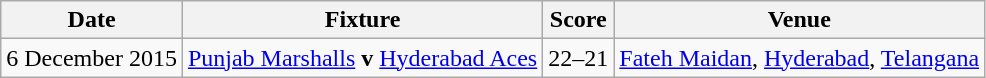<table class="wikitable">
<tr>
<th>Date</th>
<th>Fixture</th>
<th>Score</th>
<th>Venue</th>
</tr>
<tr>
<td>6 December 2015</td>
<td><a href='#'>Punjab Marshalls</a> <strong>v</strong> <a href='#'>Hyderabad Aces</a></td>
<td>22–21</td>
<td><a href='#'>Fateh Maidan</a>, <a href='#'>Hyderabad</a>, <a href='#'>Telangana</a></td>
</tr>
</table>
